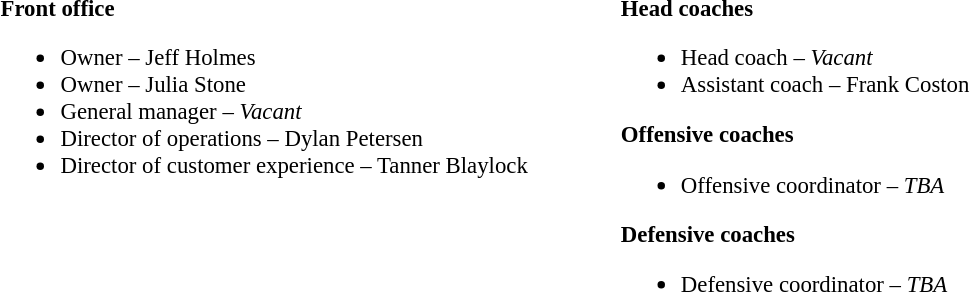<table class="toccolours" style="text-align: left;">
<tr>
<td colspan="7" style="text-align:right;"></td>
</tr>
<tr>
<td valign="top"></td>
<td style="font-size:95%; vertical-align:top;"><strong>Front office</strong><br><ul><li>Owner – Jeff Holmes</li><li>Owner – Julia Stone</li><li>General manager – <em>Vacant</em></li><li>Director of operations – Dylan Petersen</li><li>Director of customer experience – Tanner Blaylock</li></ul></td>
<td width="50"> </td>
<td valign="top"></td>
<td style="font-size:95%; vertical-align:top;"><strong>Head coaches</strong><br><ul><li>Head coach – <em>Vacant</em></li><li>Assistant coach – Frank Coston</li></ul><strong>Offensive coaches</strong><ul><li>Offensive coordinator – <em>TBA</em></li></ul><strong>Defensive coaches</strong><ul><li>Defensive coordinator – <em>TBA</em></li></ul></td>
<td width="50"> </td>
</tr>
</table>
